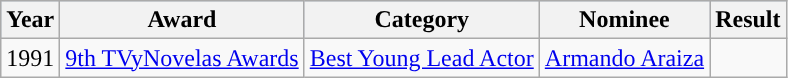<table class="wikitable">
<tr style="background:#b0c4de;">
<th>Year</th>
<th>Award</th>
<th>Category</th>
<th>Nominee</th>
<th>Result</th>
</tr>
<tr>
<td>1991</td>
<td><a href='#'>9th TVyNovelas Awards</a></td>
<td><a href='#'>Best Young Lead Actor</a></td>
<td><a href='#'>Armando Araiza</a></td>
<td></td>
</tr>
</table>
